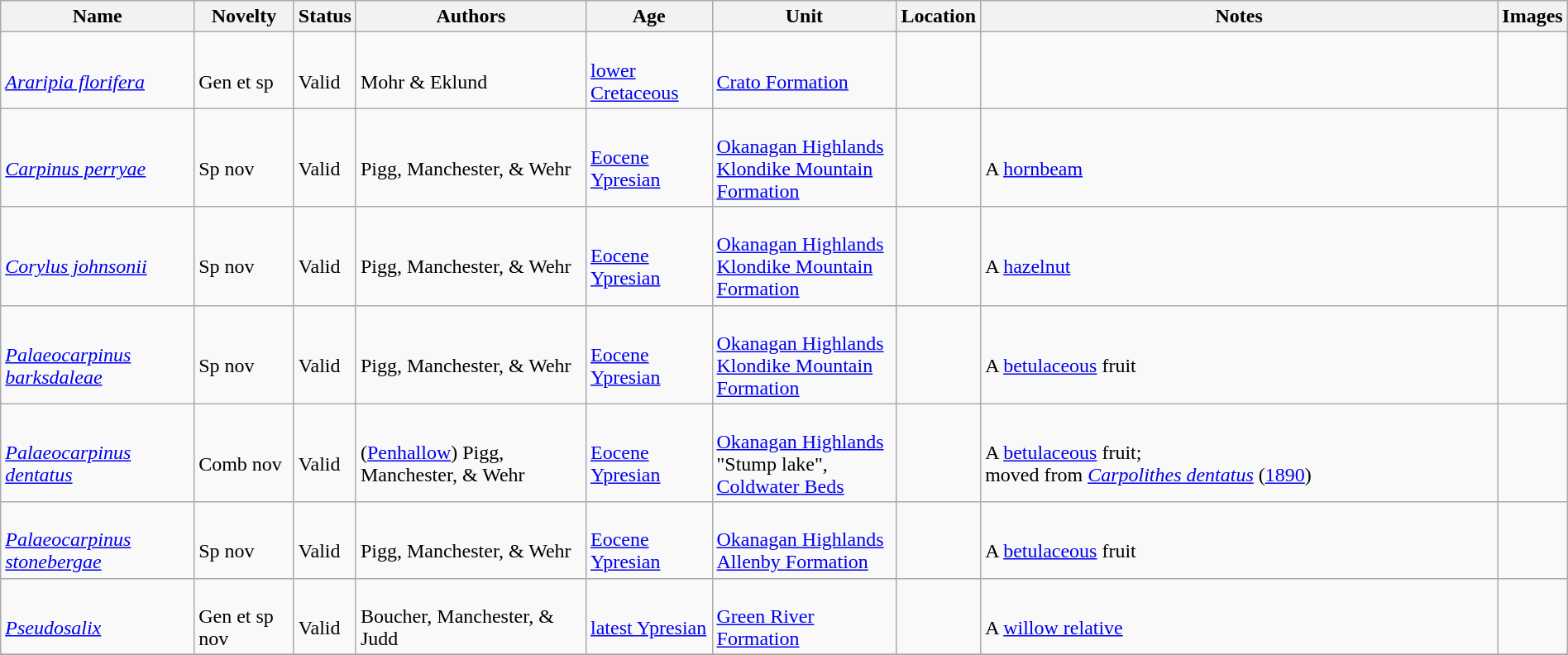<table class="wikitable sortable" align="center" width="100%">
<tr>
<th>Name</th>
<th>Novelty</th>
<th>Status</th>
<th>Authors</th>
<th>Age</th>
<th>Unit</th>
<th>Location</th>
<th width="33%" class="unsortable">Notes</th>
<th class="unsortable">Images</th>
</tr>
<tr>
<td><br><em><a href='#'>Araripia florifera</a></em></td>
<td><br>Gen et sp</td>
<td><br>Valid</td>
<td><br>Mohr & Eklund</td>
<td><br><a href='#'>lower Cretaceous</a></td>
<td><br><a href='#'>Crato Formation</a></td>
<td><br></td>
<td></td>
<td></td>
</tr>
<tr>
<td><br><em><a href='#'>Carpinus perryae</a></em></td>
<td><br>Sp nov</td>
<td><br>Valid</td>
<td><br>Pigg, Manchester, & Wehr</td>
<td><br><a href='#'>Eocene</a><br><a href='#'>Ypresian</a></td>
<td><br><a href='#'>Okanagan Highlands</a><br><a href='#'>Klondike Mountain Formation</a></td>
<td><br><br></td>
<td><br>A <a href='#'>hornbeam</a></td>
<td><br></td>
</tr>
<tr>
<td><br><em><a href='#'>Corylus johnsonii</a></em></td>
<td><br>Sp nov</td>
<td><br>Valid</td>
<td><br>Pigg, Manchester, & Wehr</td>
<td><br><a href='#'>Eocene</a><br><a href='#'>Ypresian</a></td>
<td><br><a href='#'>Okanagan Highlands</a><br><a href='#'>Klondike Mountain Formation</a></td>
<td><br><br></td>
<td><br>A <a href='#'>hazelnut</a></td>
<td><br></td>
</tr>
<tr>
<td><br><em><a href='#'>Palaeocarpinus barksdaleae</a></em></td>
<td><br>Sp nov</td>
<td><br>Valid</td>
<td><br>Pigg, Manchester, & Wehr</td>
<td><br><a href='#'>Eocene</a><br><a href='#'>Ypresian</a></td>
<td><br><a href='#'>Okanagan Highlands</a><br><a href='#'>Klondike Mountain Formation</a></td>
<td><br><br></td>
<td><br>A <a href='#'>betulaceous</a> fruit</td>
<td><br></td>
</tr>
<tr>
<td><br><em><a href='#'>Palaeocarpinus dentatus</a></em></td>
<td><br>Comb nov</td>
<td><br>Valid</td>
<td><br>(<a href='#'>Penhallow</a>) Pigg, Manchester, & Wehr</td>
<td><br><a href='#'>Eocene</a><br><a href='#'>Ypresian</a></td>
<td><br><a href='#'>Okanagan Highlands</a><br>"Stump lake", <a href='#'>Coldwater Beds</a></td>
<td><br><br></td>
<td><br>A <a href='#'>betulaceous</a> fruit;<br> moved from <em><a href='#'>Carpolithes dentatus</a></em> (<a href='#'>1890</a>)</td>
<td></td>
</tr>
<tr>
<td><br><em><a href='#'>Palaeocarpinus stonebergae</a></em></td>
<td><br>Sp nov</td>
<td><br>Valid</td>
<td><br>Pigg, Manchester, & Wehr</td>
<td><br><a href='#'>Eocene</a><br><a href='#'>Ypresian</a></td>
<td><br><a href='#'>Okanagan Highlands</a><br><a href='#'>Allenby Formation</a></td>
<td><br><br></td>
<td><br>A <a href='#'>betulaceous</a> fruit</td>
<td></td>
</tr>
<tr>
<td><br><em><a href='#'>Pseudosalix</a></em></td>
<td><br>Gen et sp nov</td>
<td><br>Valid</td>
<td><br>Boucher, Manchester, & Judd</td>
<td><br><a href='#'>latest Ypresian</a></td>
<td><br><a href='#'>Green River Formation</a></td>
<td><br><br></td>
<td><br>A <a href='#'>willow relative</a></td>
<td></td>
</tr>
<tr>
</tr>
</table>
